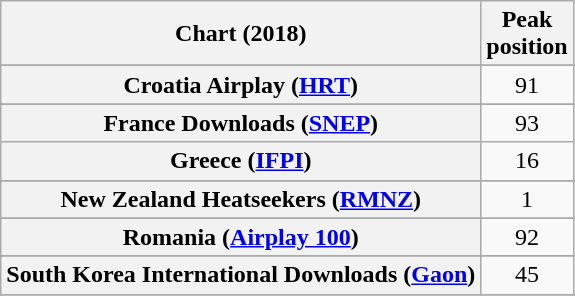<table class="wikitable plainrowheaders sortable" style="text-align:center">
<tr>
<th scope="col">Chart (2018)</th>
<th scope="col">Peak<br> position</th>
</tr>
<tr>
</tr>
<tr>
</tr>
<tr>
</tr>
<tr>
<th scope="row">Croatia Airplay (<a href='#'>HRT</a>)</th>
<td>91</td>
</tr>
<tr>
</tr>
<tr>
<th scope="row">France Downloads (<a href='#'>SNEP</a>)</th>
<td>93</td>
</tr>
<tr>
<th scope="row">Greece (<a href='#'>IFPI</a>)</th>
<td>16</td>
</tr>
<tr>
</tr>
<tr>
<th scope="row">New Zealand Heatseekers (<a href='#'>RMNZ</a>)</th>
<td>1</td>
</tr>
<tr>
</tr>
<tr>
<th scope="row">Romania (<a href='#'>Airplay 100</a>)</th>
<td>92</td>
</tr>
<tr>
</tr>
<tr>
</tr>
<tr>
<th scope="row">South Korea International Downloads (<a href='#'>Gaon</a>)</th>
<td>45</td>
</tr>
<tr>
</tr>
<tr>
</tr>
<tr>
</tr>
</table>
